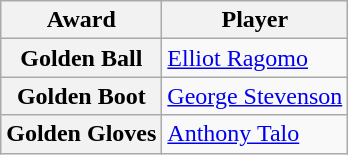<table class="wikitable" style="text-align:center">
<tr>
<th>Award</th>
<th>Player</th>
</tr>
<tr>
<th>Golden Ball</th>
<td align=left> <a href='#'>Elliot Ragomo</a></td>
</tr>
<tr>
<th>Golden Boot</th>
<td align=left> <a href='#'>George Stevenson</a></td>
</tr>
<tr>
<th>Golden Gloves</th>
<td align=left> <a href='#'>Anthony Talo</a></td>
</tr>
</table>
